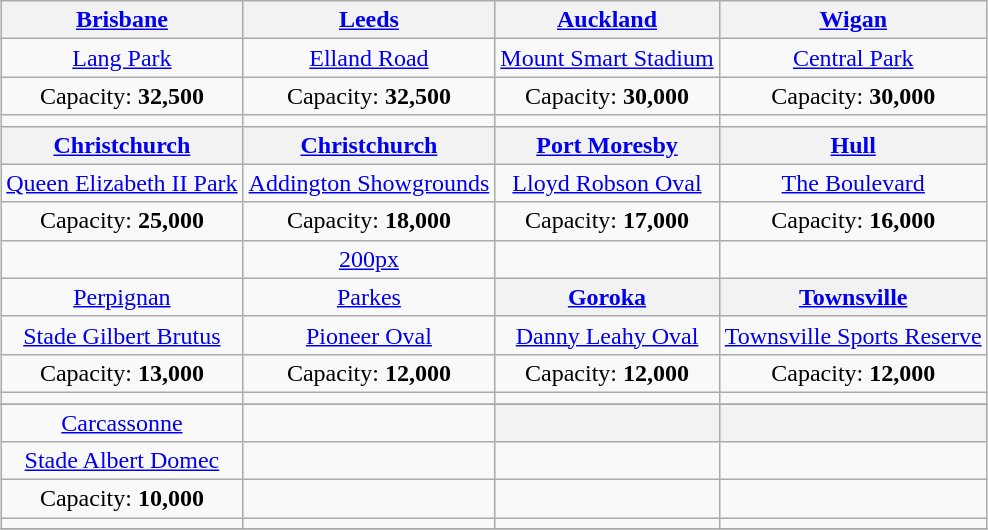<table class="wikitable" style="margin:1em auto; text-align:center">
<tr>
<th> <a href='#'>Brisbane</a></th>
<th> <a href='#'>Leeds</a></th>
<th> <a href='#'>Auckland</a></th>
<th> <a href='#'>Wigan</a></th>
</tr>
<tr>
<td><a href='#'>Lang Park</a></td>
<td><a href='#'>Elland Road</a></td>
<td><a href='#'>Mount Smart Stadium</a></td>
<td><a href='#'>Central Park</a></td>
</tr>
<tr>
<td>Capacity: <strong>32,500</strong></td>
<td>Capacity: <strong>32,500</strong></td>
<td>Capacity: <strong>30,000</strong></td>
<td>Capacity: <strong>30,000</strong></td>
</tr>
<tr>
<td></td>
<td></td>
<td></td>
<td></td>
</tr>
<tr>
<th> <a href='#'>Christchurch</a></th>
<th> <a href='#'>Christchurch</a></th>
<th> <a href='#'>Port Moresby</a></th>
<th> <a href='#'>Hull</a></th>
</tr>
<tr>
<td><a href='#'>Queen Elizabeth II Park</a></td>
<td><a href='#'>Addington Showgrounds</a></td>
<td><a href='#'>Lloyd Robson Oval</a></td>
<td><a href='#'>The Boulevard</a></td>
</tr>
<tr>
<td>Capacity: <strong>25,000</strong></td>
<td>Capacity: <strong>18,000</strong></td>
<td>Capacity: <strong>17,000</strong></td>
<td>Capacity: <strong>16,000</strong></td>
</tr>
<tr>
<td></td>
<td><a href='#'>200px</a></td>
<td></td>
<td></td>
</tr>
<tr>
<td> <a href='#'>Perpignan</a></td>
<td> <a href='#'>Parkes</a></td>
<th> <a href='#'>Goroka</a></th>
<th> <a href='#'>Townsville</a></th>
</tr>
<tr>
<td><a href='#'>Stade Gilbert Brutus</a></td>
<td><a href='#'>Pioneer Oval</a></td>
<td><a href='#'>Danny Leahy Oval</a></td>
<td><a href='#'>Townsville Sports Reserve</a></td>
</tr>
<tr>
<td>Capacity: <strong>13,000</strong></td>
<td>Capacity: <strong>12,000</strong></td>
<td>Capacity: <strong>12,000</strong></td>
<td>Capacity: <strong>12,000</strong></td>
</tr>
<tr>
<td></td>
<td></td>
<td></td>
<td></td>
</tr>
<tr>
</tr>
<tr>
<td> <a href='#'>Carcassonne</a></td>
<td></td>
<th></th>
<th></th>
</tr>
<tr>
<td><a href='#'>Stade Albert Domec</a></td>
<td></td>
<td></td>
<td></td>
</tr>
<tr>
<td>Capacity: <strong>10,000</strong></td>
<td></td>
<td></td>
<td></td>
</tr>
<tr>
<td></td>
<td></td>
<td></td>
<td></td>
</tr>
<tr>
</tr>
</table>
